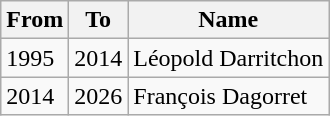<table class="wikitable">
<tr>
<th>From</th>
<th>To</th>
<th>Name</th>
</tr>
<tr>
<td>1995</td>
<td>2014</td>
<td>Léopold Darritchon</td>
</tr>
<tr>
<td>2014</td>
<td>2026</td>
<td>François Dagorret</td>
</tr>
</table>
